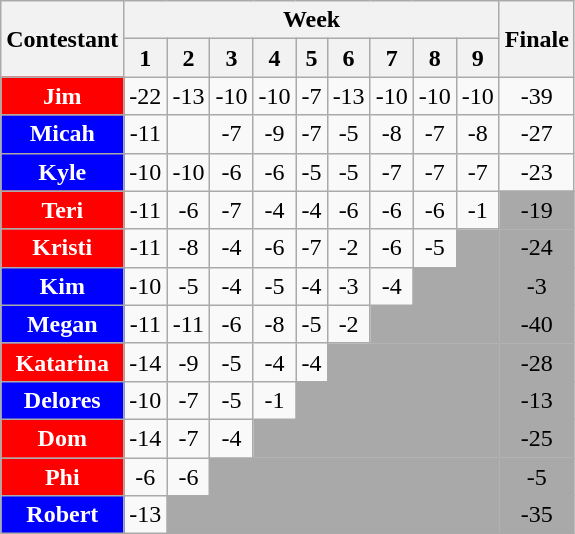<table class="wikitable" style="text-align:center;" align="center;">
<tr>
<th rowspan="2">Contestant</th>
<th colspan="9">Week</th>
<th rowspan="2">Finale</th>
</tr>
<tr>
<th>1</th>
<th>2</th>
<th>3</th>
<th>4</th>
<th>5</th>
<th>6</th>
<th>7</th>
<th>8</th>
<th>9</th>
</tr>
<tr>
<td style="background:red;color:white;"><strong>Jim</strong></td>
<td>-22</td>
<td>-13</td>
<td>-10</td>
<td>-10</td>
<td>-7</td>
<td>-13</td>
<td>-10</td>
<td>-10</td>
<td>-10</td>
<td>-39</td>
</tr>
<tr>
<td style="background:blue;color:white;"><strong>Micah</strong></td>
<td -11>-11</td>
<td></td>
<td>-7</td>
<td>-9</td>
<td>-7</td>
<td>-5</td>
<td>-8</td>
<td>-7</td>
<td>-8</td>
<td>-27</td>
</tr>
<tr>
<td style="background:blue;color:white;"><strong>Kyle</strong></td>
<td>-10</td>
<td>-10</td>
<td>-6</td>
<td>-6</td>
<td>-5</td>
<td>-5</td>
<td>-7</td>
<td>-7</td>
<td>-7</td>
<td>-23</td>
</tr>
<tr>
<td style="background:red;color:white;"><strong>Teri</strong></td>
<td>-11</td>
<td>-6</td>
<td>-7</td>
<td>-4</td>
<td>-4</td>
<td>-6</td>
<td>-6</td>
<td>-6</td>
<td>-1</td>
<td style="background:darkgrey;">-19</td>
</tr>
<tr>
<td style="background:red;color:white;"><strong>Kristi</strong></td>
<td>-11</td>
<td>-8</td>
<td>-4</td>
<td>-6</td>
<td>-7</td>
<td>-2</td>
<td>-6</td>
<td>-5</td>
<td colspan="1" style="background:darkgrey;"></td>
<td style="background:darkgrey;">-24</td>
</tr>
<tr>
<td style="background:blue;color:white;"><strong>Kim</strong></td>
<td>-10</td>
<td>-5</td>
<td>-4</td>
<td>-5</td>
<td>-4</td>
<td>-3</td>
<td>-4</td>
<td colspan="2" style="background:darkgrey;"></td>
<td style="background:darkgrey;">-3</td>
</tr>
<tr>
<td style="background:blue;color:white;"><strong>Megan</strong></td>
<td>-11</td>
<td>-11</td>
<td>-6</td>
<td>-8</td>
<td>-5</td>
<td>-2</td>
<td colspan="3" style="background:darkgrey;"></td>
<td style="background:darkgrey;">-40</td>
</tr>
<tr>
<td style="background:red;color:white;"><strong>Katarina</strong></td>
<td>-14</td>
<td>-9</td>
<td>-5</td>
<td>-4</td>
<td>-4</td>
<td colspan="4" style="background:darkgrey;"></td>
<td style="background:darkgrey;">-28</td>
</tr>
<tr>
<td style="background:blue;color:white;"><strong>Delores</strong></td>
<td>-10</td>
<td>-7</td>
<td>-5</td>
<td>-1</td>
<td colspan="5" style="background:darkgrey;"></td>
<td style="background:darkgrey;">-13</td>
</tr>
<tr>
<td style="background:red;color:white;"><strong>Dom</strong></td>
<td>-14</td>
<td>-7</td>
<td>-4</td>
<td colspan="6" style="background:darkgrey;"></td>
<td style="background:darkgrey;">-25</td>
</tr>
<tr>
<td style="background:red;color:white;"><strong>Phi</strong></td>
<td>-6</td>
<td>-6</td>
<td colspan="7" style="background:darkgrey;"></td>
<td style="background:darkgrey;">-5</td>
</tr>
<tr>
<td style="background:blue;color:white;"><strong>Robert</strong></td>
<td>-13</td>
<td colspan="8" style="background:darkgrey;"></td>
<td style="background:darkgrey;">-35</td>
</tr>
</table>
